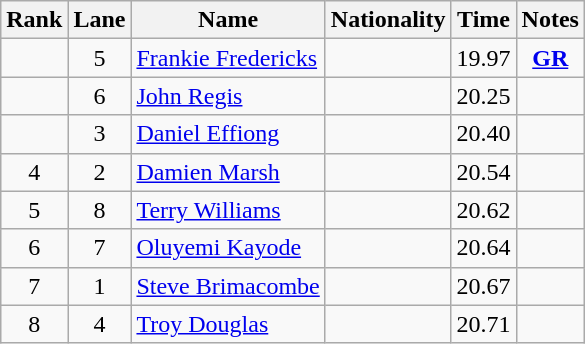<table class="wikitable sortable" style=" text-align:center">
<tr>
<th>Rank</th>
<th>Lane</th>
<th>Name</th>
<th>Nationality</th>
<th>Time</th>
<th>Notes</th>
</tr>
<tr>
<td></td>
<td>5</td>
<td align=left><a href='#'>Frankie Fredericks</a></td>
<td align=left></td>
<td>19.97</td>
<td><strong><a href='#'>GR</a></strong></td>
</tr>
<tr>
<td></td>
<td>6</td>
<td align=left><a href='#'>John Regis</a></td>
<td align=left></td>
<td>20.25</td>
<td></td>
</tr>
<tr>
<td></td>
<td>3</td>
<td align=left><a href='#'>Daniel Effiong</a></td>
<td align=left></td>
<td>20.40</td>
<td></td>
</tr>
<tr>
<td>4</td>
<td>2</td>
<td align=left><a href='#'>Damien Marsh</a></td>
<td align=left></td>
<td>20.54</td>
<td></td>
</tr>
<tr>
<td>5</td>
<td>8</td>
<td align=left><a href='#'>Terry Williams</a></td>
<td align=left></td>
<td>20.62</td>
<td></td>
</tr>
<tr>
<td>6</td>
<td>7</td>
<td align=left><a href='#'>Oluyemi Kayode</a></td>
<td align=left></td>
<td>20.64</td>
<td></td>
</tr>
<tr>
<td>7</td>
<td>1</td>
<td align=left><a href='#'>Steve Brimacombe</a></td>
<td align=left></td>
<td>20.67</td>
<td></td>
</tr>
<tr>
<td>8</td>
<td>4</td>
<td align=left><a href='#'>Troy Douglas</a></td>
<td align=left></td>
<td>20.71</td>
<td></td>
</tr>
</table>
